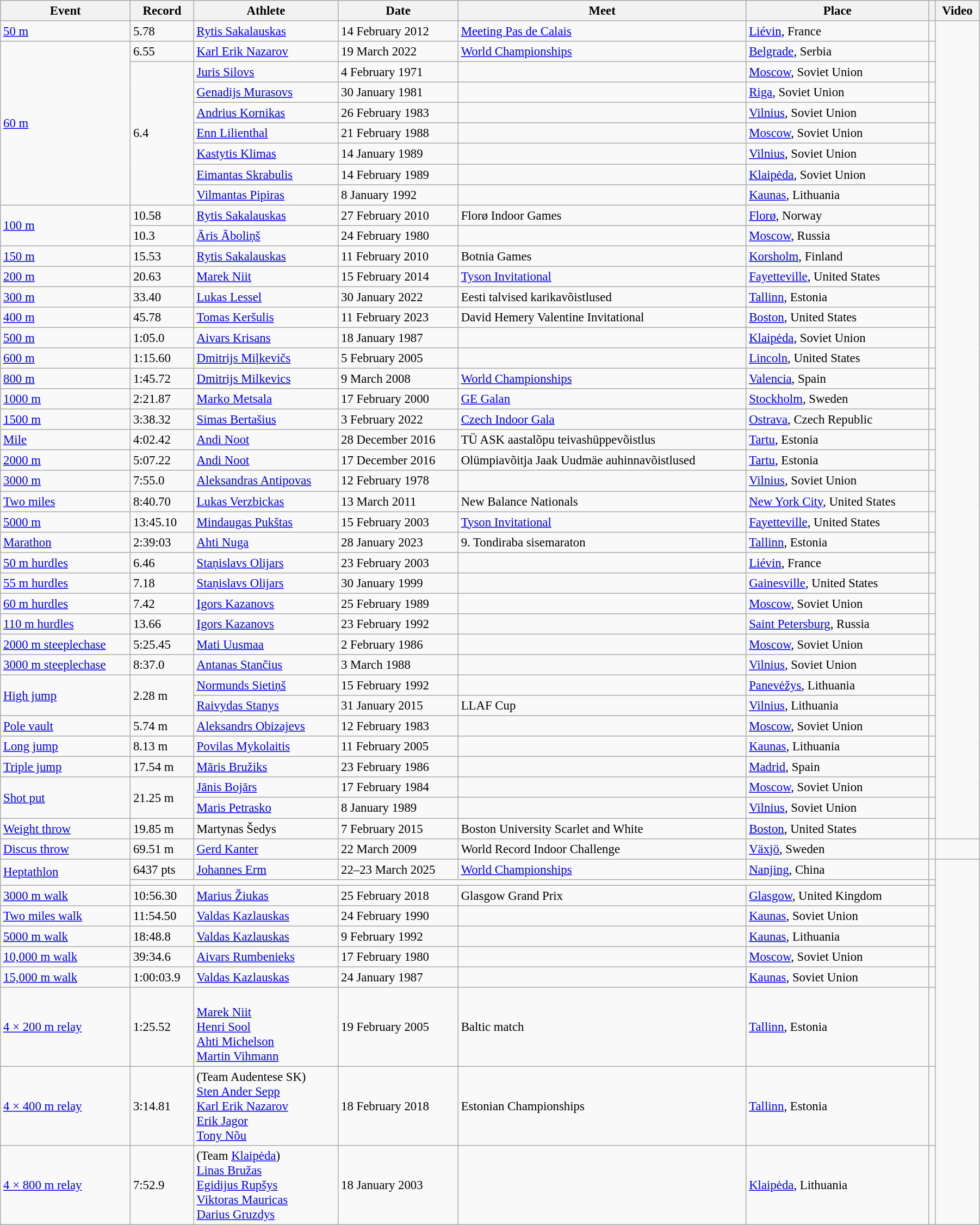<table class="wikitable" style="font-size:95%; width: 95%;">
<tr>
<th>Event</th>
<th>Record</th>
<th>Athlete</th>
<th>Date</th>
<th>Meet</th>
<th>Place</th>
<th></th>
<th>Video</th>
</tr>
<tr>
<td><a href='#'>50 m</a></td>
<td>5.78</td>
<td> <a href='#'>Rytis Sakalauskas</a></td>
<td>14 February 2012</td>
<td><a href='#'>Meeting Pas de Calais</a></td>
<td><a href='#'>Liévin</a>, France</td>
<td></td>
</tr>
<tr>
<td rowspan=8><a href='#'>60 m</a></td>
<td>6.55</td>
<td> <a href='#'>Karl Erik Nazarov</a></td>
<td>19 March 2022</td>
<td><a href='#'>World Championships</a></td>
<td><a href='#'>Belgrade</a>, Serbia</td>
<td></td>
</tr>
<tr>
<td rowspan=7>6.4 </td>
<td> <a href='#'>Juris Silovs</a></td>
<td>4 February 1971</td>
<td></td>
<td><a href='#'>Moscow</a>, Soviet Union</td>
<td></td>
</tr>
<tr>
<td> <a href='#'>Genadijs Murasovs</a></td>
<td>30 January 1981</td>
<td></td>
<td><a href='#'>Riga</a>, Soviet Union</td>
<td></td>
</tr>
<tr>
<td> <a href='#'>Andrius Kornikas</a></td>
<td>26 February 1983</td>
<td></td>
<td><a href='#'>Vilnius</a>, Soviet Union</td>
<td></td>
</tr>
<tr>
<td> <a href='#'>Enn Lilienthal</a></td>
<td>21 February 1988 </td>
<td></td>
<td><a href='#'>Moscow</a>, Soviet Union</td>
<td></td>
</tr>
<tr>
<td> <a href='#'>Kastytis Klimas</a></td>
<td>14 January 1989</td>
<td></td>
<td><a href='#'>Vilnius</a>, Soviet Union</td>
<td></td>
</tr>
<tr>
<td> <a href='#'>Eimantas Skrabulis</a></td>
<td>14 February 1989</td>
<td></td>
<td><a href='#'>Klaipėda</a>, Soviet Union</td>
<td></td>
</tr>
<tr>
<td> <a href='#'>Vilmantas Pipiras</a></td>
<td>8 January 1992</td>
<td></td>
<td><a href='#'>Kaunas</a>, Lithuania</td>
<td></td>
</tr>
<tr>
<td rowspan=2><a href='#'>100 m</a></td>
<td>10.58</td>
<td> <a href='#'>Rytis Sakalauskas</a></td>
<td>27 February 2010</td>
<td>Florø Indoor Games</td>
<td><a href='#'>Florø</a>, Norway</td>
<td></td>
</tr>
<tr>
<td>10.3 </td>
<td> <a href='#'>Āris Āboliņš</a></td>
<td>24 February 1980</td>
<td></td>
<td><a href='#'>Moscow</a>, Russia</td>
<td></td>
</tr>
<tr>
<td><a href='#'>150 m</a></td>
<td>15.53 </td>
<td> <a href='#'>Rytis Sakalauskas</a></td>
<td>11 February 2010</td>
<td>Botnia Games</td>
<td><a href='#'>Korsholm</a>, Finland</td>
<td></td>
</tr>
<tr>
<td><a href='#'>200 m</a></td>
<td>20.63</td>
<td> <a href='#'>Marek Niit</a></td>
<td>15 February 2014</td>
<td><a href='#'>Tyson Invitational</a></td>
<td><a href='#'>Fayetteville</a>, United States</td>
<td></td>
</tr>
<tr>
<td><a href='#'>300 m</a></td>
<td>33.40</td>
<td> <a href='#'>Lukas Lessel</a></td>
<td>30 January 2022</td>
<td>Eesti talvised karikavõistlused</td>
<td><a href='#'>Tallinn</a>, Estonia</td>
<td></td>
</tr>
<tr>
<td><a href='#'>400 m</a></td>
<td>45.78</td>
<td> <a href='#'>Tomas Keršulis</a></td>
<td>11 February 2023</td>
<td>David Hemery Valentine Invitational</td>
<td><a href='#'>Boston</a>, United States</td>
<td></td>
</tr>
<tr>
<td><a href='#'>500 m</a></td>
<td>1:05.0</td>
<td> <a href='#'>Aivars Krisans</a></td>
<td>18 January 1987</td>
<td></td>
<td><a href='#'>Klaipėda</a>, Soviet Union</td>
<td></td>
</tr>
<tr>
<td><a href='#'>600 m</a></td>
<td>1:15.60</td>
<td> <a href='#'>Dmitrijs Miļkevičs</a></td>
<td>5 February 2005</td>
<td></td>
<td><a href='#'>Lincoln</a>, United States</td>
<td></td>
</tr>
<tr>
<td><a href='#'>800 m</a></td>
<td>1:45.72</td>
<td> <a href='#'>Dmitrijs Milkevics</a></td>
<td>9 March 2008</td>
<td><a href='#'>World Championships</a></td>
<td><a href='#'>Valencia</a>, Spain</td>
<td></td>
</tr>
<tr>
<td><a href='#'>1000 m</a></td>
<td>2:21.87</td>
<td> <a href='#'>Marko Metsala</a></td>
<td>17 February 2000</td>
<td><a href='#'>GE Galan</a></td>
<td><a href='#'>Stockholm</a>, Sweden</td>
<td></td>
</tr>
<tr>
<td><a href='#'>1500 m</a></td>
<td>3:38.32</td>
<td> <a href='#'>Simas Bertašius</a></td>
<td>3 February 2022</td>
<td><a href='#'>Czech Indoor Gala</a></td>
<td><a href='#'>Ostrava</a>, Czech Republic</td>
<td></td>
</tr>
<tr>
<td><a href='#'>Mile</a></td>
<td>4:02.42</td>
<td> <a href='#'>Andi Noot</a></td>
<td>28 December 2016</td>
<td>TÜ ASK aastalõpu teivashüppevõistlus</td>
<td><a href='#'>Tartu</a>, Estonia</td>
<td></td>
</tr>
<tr>
<td><a href='#'>2000 m</a></td>
<td>5:07.22</td>
<td> <a href='#'>Andi Noot</a></td>
<td>17 December 2016</td>
<td>Olümpiavõitja Jaak Uudmäe auhinnavõistlused</td>
<td><a href='#'>Tartu</a>, Estonia</td>
<td></td>
</tr>
<tr>
<td><a href='#'>3000 m</a></td>
<td>7:55.0</td>
<td> <a href='#'>Aleksandras Antipovas</a></td>
<td>12 February 1978</td>
<td></td>
<td><a href='#'>Vilnius</a>, Soviet Union</td>
<td></td>
</tr>
<tr>
<td><a href='#'>Two miles</a></td>
<td>8:40.70</td>
<td> <a href='#'>Lukas Verzbickas</a></td>
<td>13 March 2011</td>
<td>New Balance Nationals</td>
<td><a href='#'>New York City</a>, United States</td>
<td></td>
</tr>
<tr>
<td><a href='#'>5000 m</a></td>
<td>13:45.10</td>
<td> <a href='#'>Mindaugas Pukštas</a></td>
<td>15 February 2003</td>
<td><a href='#'>Tyson Invitational</a></td>
<td><a href='#'>Fayetteville</a>, United States</td>
<td></td>
</tr>
<tr>
<td><a href='#'>Marathon</a></td>
<td>2:39:03</td>
<td> <a href='#'>Ahti Nuga</a></td>
<td>28 January 2023</td>
<td>9. Tondiraba sisemaraton</td>
<td><a href='#'>Tallinn</a>, Estonia</td>
<td></td>
</tr>
<tr>
<td><a href='#'>50 m hurdles</a></td>
<td>6.46</td>
<td> <a href='#'>Staņislavs Olijars</a></td>
<td>23 February 2003</td>
<td></td>
<td><a href='#'>Liévin</a>, France</td>
<td></td>
</tr>
<tr>
<td><a href='#'>55 m hurdles</a></td>
<td>7.18</td>
<td> <a href='#'>Staņislavs Olijars</a></td>
<td>30 January 1999</td>
<td></td>
<td><a href='#'>Gainesville</a>, United States</td>
<td></td>
</tr>
<tr>
<td><a href='#'>60 m hurdles</a></td>
<td>7.42</td>
<td> <a href='#'>Igors Kazanovs</a></td>
<td>25 February 1989</td>
<td></td>
<td><a href='#'>Moscow</a>, Soviet Union</td>
<td></td>
</tr>
<tr>
<td><a href='#'>110 m hurdles</a></td>
<td>13.66</td>
<td> <a href='#'>Igors Kazanovs</a></td>
<td>23 February 1992</td>
<td></td>
<td><a href='#'>Saint Petersburg</a>, Russia</td>
<td></td>
</tr>
<tr>
<td><a href='#'>2000 m steeplechase</a></td>
<td>5:25.45</td>
<td> <a href='#'>Mati Uusmaa</a></td>
<td>2 February 1986</td>
<td></td>
<td><a href='#'>Moscow</a>, Soviet Union</td>
<td></td>
</tr>
<tr>
<td><a href='#'>3000 m steeplechase</a></td>
<td>8:37.0</td>
<td> <a href='#'>Antanas Stančius</a></td>
<td>3 March 1988</td>
<td></td>
<td><a href='#'>Vilnius</a>, Soviet Union</td>
<td></td>
</tr>
<tr>
<td rowspan=2><a href='#'>High jump</a></td>
<td rowspan=2>2.28 m</td>
<td> <a href='#'>Normunds Sietiņš</a></td>
<td>15 February 1992</td>
<td></td>
<td><a href='#'>Panevėžys</a>, Lithuania</td>
<td></td>
</tr>
<tr>
<td> <a href='#'>Raivydas Stanys</a></td>
<td>31 January 2015</td>
<td>LLAF Cup</td>
<td><a href='#'>Vilnius</a>, Lithuania</td>
<td></td>
</tr>
<tr>
<td><a href='#'>Pole vault</a></td>
<td>5.74 m</td>
<td> <a href='#'>Aleksandrs Obizajevs</a></td>
<td>12 February 1983</td>
<td></td>
<td><a href='#'>Moscow</a>, Soviet Union</td>
<td></td>
</tr>
<tr>
<td><a href='#'>Long jump</a></td>
<td>8.13 m</td>
<td> <a href='#'>Povilas Mykolaitis</a></td>
<td>11 February 2005</td>
<td></td>
<td><a href='#'>Kaunas</a>, Lithuania</td>
<td></td>
</tr>
<tr>
<td><a href='#'>Triple jump</a></td>
<td>17.54 m</td>
<td> <a href='#'>Māris Bružiks</a></td>
<td>23 February 1986</td>
<td></td>
<td><a href='#'>Madrid</a>, Spain</td>
<td></td>
</tr>
<tr>
<td rowspan=2><a href='#'>Shot put</a></td>
<td rowspan=2>21.25 m</td>
<td> <a href='#'>Jānis Bojārs</a></td>
<td>17 February 1984</td>
<td></td>
<td><a href='#'>Moscow</a>, Soviet Union</td>
<td></td>
</tr>
<tr>
<td> <a href='#'>Maris Petrasko</a></td>
<td>8 January 1989</td>
<td></td>
<td><a href='#'>Vilnius</a>, Soviet Union</td>
<td></td>
</tr>
<tr>
<td><a href='#'>Weight throw</a></td>
<td>19.85 m</td>
<td> Martynas Šedys</td>
<td>7 February 2015</td>
<td>Boston University Scarlet and White</td>
<td><a href='#'>Boston</a>, United States</td>
<td></td>
</tr>
<tr>
<td><a href='#'>Discus throw</a></td>
<td>69.51 m </td>
<td> <a href='#'>Gerd Kanter</a></td>
<td>22 March 2009</td>
<td>World Record Indoor Challenge</td>
<td><a href='#'>Växjö</a>, Sweden</td>
<td></td>
<td></td>
</tr>
<tr>
<td rowspan=2><a href='#'>Heptathlon</a></td>
<td>6437 pts</td>
<td> <a href='#'>Johannes Erm</a></td>
<td>22–23 March 2025</td>
<td><a href='#'>World Championships</a></td>
<td><a href='#'>Nanjing</a>, China</td>
<td></td>
</tr>
<tr>
<td colspan=5></td>
<td></td>
</tr>
<tr>
<td><a href='#'>3000 m walk</a></td>
<td>10:56.30</td>
<td> <a href='#'>Marius Žiukas</a></td>
<td>25 February 2018</td>
<td>Glasgow Grand Prix</td>
<td><a href='#'>Glasgow</a>, United Kingdom</td>
<td></td>
</tr>
<tr>
<td><a href='#'>Two miles walk</a></td>
<td>11:54.50 </td>
<td> <a href='#'>Valdas Kazlauskas</a></td>
<td>24 February 1990</td>
<td></td>
<td><a href='#'>Kaunas</a>, Soviet Union</td>
<td></td>
</tr>
<tr>
<td><a href='#'>5000 m walk</a></td>
<td>18:48.8</td>
<td> <a href='#'>Valdas Kazlauskas</a></td>
<td>9 February 1992</td>
<td></td>
<td><a href='#'>Kaunas</a>, Lithuania</td>
<td></td>
</tr>
<tr>
<td><a href='#'>10,000 m walk</a></td>
<td>39:34.6</td>
<td> <a href='#'>Aivars Rumbenieks</a></td>
<td>17 February 1980</td>
<td></td>
<td><a href='#'>Moscow</a>, Soviet Union</td>
<td></td>
</tr>
<tr>
<td><a href='#'>15,000 m walk</a></td>
<td>1:00:03.9 </td>
<td> <a href='#'>Valdas Kazlauskas</a></td>
<td>24 January 1987</td>
<td></td>
<td><a href='#'>Kaunas</a>, Soviet Union</td>
<td></td>
</tr>
<tr>
<td><a href='#'>4 × 200 m relay</a></td>
<td>1:25.52</td>
<td><br><a href='#'>Marek Niit</a><br><a href='#'>Henri Sool</a><br><a href='#'>Ahti Michelson</a><br><a href='#'>Martin Vihmann</a></td>
<td>19 February 2005</td>
<td>Baltic match</td>
<td><a href='#'>Tallinn</a>, Estonia</td>
<td></td>
</tr>
<tr>
<td><a href='#'>4 × 400 m relay</a></td>
<td>3:14.81</td>
<td> (Team Audentese SK)<br><a href='#'>Sten Ander Sepp</a><br><a href='#'>Karl Erik Nazarov</a><br><a href='#'>Erik Jagor</a><br><a href='#'>Tony Nõu</a></td>
<td>18 February 2018</td>
<td>Estonian Championships</td>
<td><a href='#'>Tallinn</a>, Estonia</td>
<td></td>
</tr>
<tr>
<td><a href='#'>4 × 800 m relay</a></td>
<td>7:52.9</td>
<td> (Team <a href='#'>Klaipėda</a>)<br><a href='#'>Linas Bružas</a><br><a href='#'>Egidijus Rupšys</a><br><a href='#'>Viktoras Mauricas</a><br><a href='#'>Darius Gruzdys</a></td>
<td>18 January 2003</td>
<td></td>
<td><a href='#'>Klaipėda</a>, Lithuania</td>
<td></td>
</tr>
</table>
